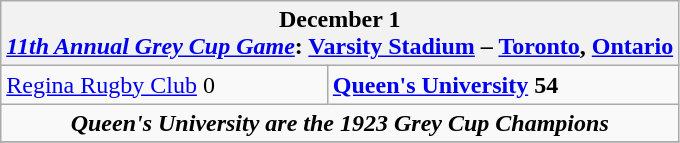<table class="wikitable">
<tr>
<th bgcolor="#DDDDDD" colspan=4>December 1<br><a href='#'><em>11th Annual Grey Cup Game</em></a>: <a href='#'>Varsity Stadium</a> – <a href='#'>Toronto</a>, <a href='#'>Ontario</a></th>
</tr>
<tr>
<td><a href='#'>Regina Rugby Club</a> 0</td>
<td><strong><a href='#'>Queen's University</a> 54</strong></td>
</tr>
<tr>
<td align="center" colspan=4><strong><em>Queen's University are the 1923 Grey Cup Champions</em></strong></td>
</tr>
<tr>
</tr>
</table>
